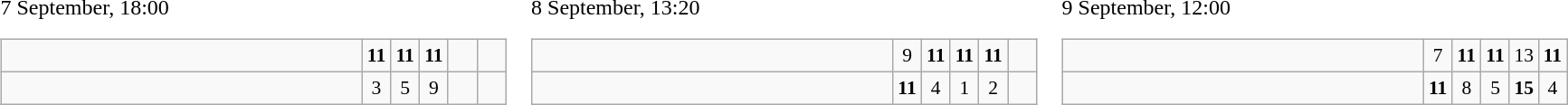<table>
<tr>
<td>7 September, 18:00<br><table class="wikitable" style="text-align:center; font-size:90%;">
<tr>
<td style="width:18em; text-align:left;"><strong></strong></td>
<td style="width:1em"><strong>11</strong></td>
<td style="width:1em"><strong>11</strong></td>
<td style="width:1em"><strong>11</strong></td>
<td style="width:1em"></td>
<td style="width:1em"></td>
</tr>
<tr>
<td style="text-align:left;"></td>
<td>3</td>
<td>5</td>
<td>9</td>
<td></td>
<td></td>
</tr>
</table>
</td>
<td>8 September, 13:20<br><table class="wikitable" style="text-align:center; font-size:90%;">
<tr>
<td style="width:18em; text-align:left;"><strong></strong></td>
<td style="width:1em">9</td>
<td style="width:1em"><strong>11</strong></td>
<td style="width:1em"><strong>11</strong></td>
<td style="width:1em"><strong>11</strong></td>
<td style="width:1em"></td>
</tr>
<tr>
<td style="text-align:left;"></td>
<td><strong>11</strong></td>
<td>4</td>
<td>1</td>
<td>2</td>
<td></td>
</tr>
</table>
</td>
<td>9 September, 12:00<br><table class="wikitable" style="text-align:center; font-size:90%;">
<tr>
<td style="width:18em; text-align:left;"><strong></strong></td>
<td style="width:1em">7</td>
<td style="width:1em"><strong>11</strong></td>
<td style="width:1em"><strong>11</strong></td>
<td style="width:1em">13</td>
<td style="width:1em"><strong>11</strong></td>
</tr>
<tr>
<td style="text-align:left;"></td>
<td><strong>11</strong></td>
<td>8</td>
<td>5</td>
<td><strong>15</strong></td>
<td>4</td>
</tr>
</table>
</td>
</tr>
</table>
